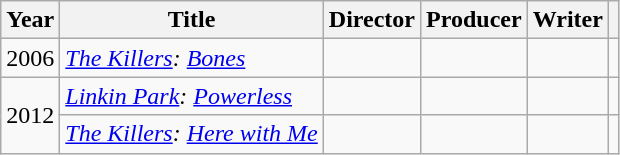<table class="wikitable plainrowheaders">
<tr>
<th>Year</th>
<th>Title</th>
<th>Director</th>
<th>Producer</th>
<th>Writer</th>
<th></th>
</tr>
<tr>
<td>2006</td>
<td><em><a href='#'>The Killers</a>: <a href='#'>Bones</a></em></td>
<td></td>
<td></td>
<td></td>
<td></td>
</tr>
<tr>
<td rowspan="2">2012</td>
<td scope="row"><em><a href='#'>Linkin Park</a>: <a href='#'>Powerless</a></em></td>
<td></td>
<td></td>
<td></td>
<td></td>
</tr>
<tr>
<td scope="row"><em><a href='#'>The Killers</a>: <a href='#'>Here with Me</a></em></td>
<td></td>
<td></td>
<td></td>
<td></td>
</tr>
</table>
